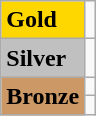<table class="wikitable">
<tr>
<td bgcolor="#ffd700"><strong>Gold</strong></td>
<td></td>
</tr>
<tr>
<td bgcolor="#c0c0c0"><strong>Silver</strong></td>
<td></td>
</tr>
<tr>
<td rowspan="2" bgcolor="#cc9966"><strong>Bronze</strong></td>
<td></td>
</tr>
<tr>
<td></td>
</tr>
</table>
